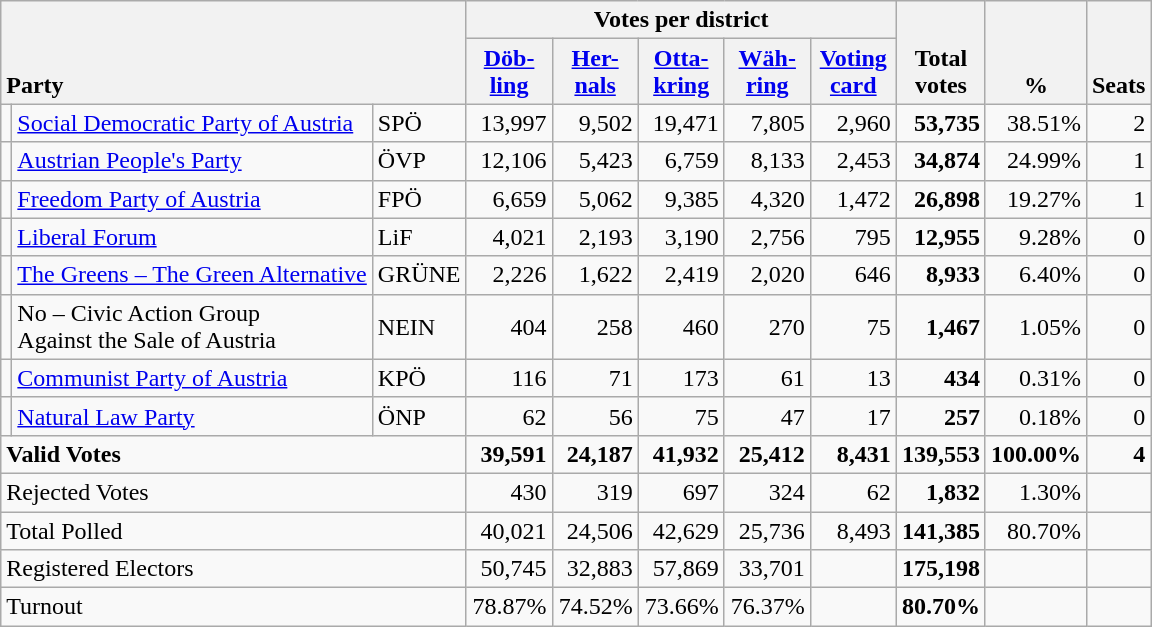<table class="wikitable" border="1" style="text-align:right;">
<tr>
<th style="text-align:left;" valign=bottom rowspan=2 colspan=3>Party</th>
<th colspan=5>Votes per district</th>
<th align=center valign=bottom rowspan=2 width="50">Total<br>votes</th>
<th align=center valign=bottom rowspan=2 width="50">%</th>
<th align=center valign=bottom rowspan=2>Seats</th>
</tr>
<tr>
<th align=center valign=bottom width="50"><a href='#'>Döb-<br>ling</a></th>
<th align=center valign=bottom width="50"><a href='#'>Her-<br>nals</a></th>
<th align=center valign=bottom width="50"><a href='#'>Otta-<br>kring</a></th>
<th align=center valign=bottom width="50"><a href='#'>Wäh-<br>ring</a></th>
<th align=center valign=bottom width="50"><a href='#'>Voting<br>card</a></th>
</tr>
<tr>
<td></td>
<td align=left><a href='#'>Social Democratic Party of Austria</a></td>
<td align=left>SPÖ</td>
<td>13,997</td>
<td>9,502</td>
<td>19,471</td>
<td>7,805</td>
<td>2,960</td>
<td><strong>53,735</strong></td>
<td>38.51%</td>
<td>2</td>
</tr>
<tr>
<td></td>
<td align=left><a href='#'>Austrian People's Party</a></td>
<td align=left>ÖVP</td>
<td>12,106</td>
<td>5,423</td>
<td>6,759</td>
<td>8,133</td>
<td>2,453</td>
<td><strong>34,874</strong></td>
<td>24.99%</td>
<td>1</td>
</tr>
<tr>
<td></td>
<td align=left><a href='#'>Freedom Party of Austria</a></td>
<td align=left>FPÖ</td>
<td>6,659</td>
<td>5,062</td>
<td>9,385</td>
<td>4,320</td>
<td>1,472</td>
<td><strong>26,898</strong></td>
<td>19.27%</td>
<td>1</td>
</tr>
<tr>
<td></td>
<td align=left><a href='#'>Liberal Forum</a></td>
<td align=left>LiF</td>
<td>4,021</td>
<td>2,193</td>
<td>3,190</td>
<td>2,756</td>
<td>795</td>
<td><strong>12,955</strong></td>
<td>9.28%</td>
<td>0</td>
</tr>
<tr>
<td></td>
<td align=left style="white-space: nowrap;"><a href='#'>The Greens – The Green Alternative</a></td>
<td align=left>GRÜNE</td>
<td>2,226</td>
<td>1,622</td>
<td>2,419</td>
<td>2,020</td>
<td>646</td>
<td><strong>8,933</strong></td>
<td>6.40%</td>
<td>0</td>
</tr>
<tr>
<td></td>
<td align=left>No – Civic Action Group<br>Against the Sale of Austria</td>
<td align=left>NEIN</td>
<td>404</td>
<td>258</td>
<td>460</td>
<td>270</td>
<td>75</td>
<td><strong>1,467</strong></td>
<td>1.05%</td>
<td>0</td>
</tr>
<tr>
<td></td>
<td align=left><a href='#'>Communist Party of Austria</a></td>
<td align=left>KPÖ</td>
<td>116</td>
<td>71</td>
<td>173</td>
<td>61</td>
<td>13</td>
<td><strong>434</strong></td>
<td>0.31%</td>
<td>0</td>
</tr>
<tr>
<td></td>
<td align=left><a href='#'>Natural Law Party</a></td>
<td align=left>ÖNP</td>
<td>62</td>
<td>56</td>
<td>75</td>
<td>47</td>
<td>17</td>
<td><strong>257</strong></td>
<td>0.18%</td>
<td>0</td>
</tr>
<tr style="font-weight:bold">
<td align=left colspan=3>Valid Votes</td>
<td>39,591</td>
<td>24,187</td>
<td>41,932</td>
<td>25,412</td>
<td>8,431</td>
<td>139,553</td>
<td>100.00%</td>
<td>4</td>
</tr>
<tr>
<td align=left colspan=3>Rejected Votes</td>
<td>430</td>
<td>319</td>
<td>697</td>
<td>324</td>
<td>62</td>
<td><strong>1,832</strong></td>
<td>1.30%</td>
<td></td>
</tr>
<tr>
<td align=left colspan=3>Total Polled</td>
<td>40,021</td>
<td>24,506</td>
<td>42,629</td>
<td>25,736</td>
<td>8,493</td>
<td><strong>141,385</strong></td>
<td>80.70%</td>
<td></td>
</tr>
<tr>
<td align=left colspan=3>Registered Electors</td>
<td>50,745</td>
<td>32,883</td>
<td>57,869</td>
<td>33,701</td>
<td></td>
<td><strong>175,198</strong></td>
<td></td>
<td></td>
</tr>
<tr>
<td align=left colspan=3>Turnout</td>
<td>78.87%</td>
<td>74.52%</td>
<td>73.66%</td>
<td>76.37%</td>
<td></td>
<td><strong>80.70%</strong></td>
<td></td>
<td></td>
</tr>
</table>
